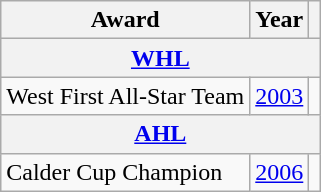<table class="wikitable">
<tr>
<th>Award</th>
<th>Year</th>
<th></th>
</tr>
<tr>
<th colspan="3"><a href='#'>WHL</a></th>
</tr>
<tr>
<td>West First All-Star Team</td>
<td><a href='#'>2003</a></td>
<td></td>
</tr>
<tr>
<th colspan="3"><a href='#'>AHL</a></th>
</tr>
<tr>
<td>Calder Cup Champion</td>
<td><a href='#'>2006</a></td>
<td></td>
</tr>
</table>
